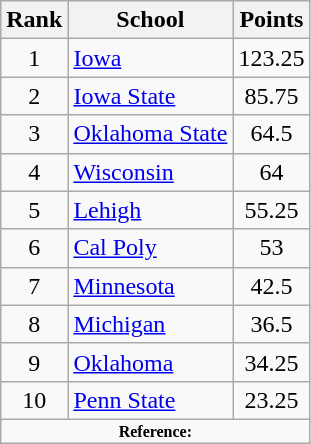<table class="wikitable" style="text-align:center">
<tr>
<th>Rank</th>
<th>School</th>
<th>Points</th>
</tr>
<tr>
<td>1</td>
<td align=left><a href='#'>Iowa</a></td>
<td>123.25</td>
</tr>
<tr>
<td>2</td>
<td align=left><a href='#'>Iowa State</a></td>
<td>85.75</td>
</tr>
<tr>
<td>3</td>
<td align=left><a href='#'>Oklahoma State</a></td>
<td>64.5</td>
</tr>
<tr>
<td>4</td>
<td align=left><a href='#'>Wisconsin</a></td>
<td>64</td>
</tr>
<tr>
<td>5</td>
<td align=left><a href='#'>Lehigh</a></td>
<td>55.25</td>
</tr>
<tr>
<td>6</td>
<td align=left><a href='#'>Cal Poly</a></td>
<td>53</td>
</tr>
<tr>
<td>7</td>
<td align=left><a href='#'>Minnesota</a></td>
<td>42.5</td>
</tr>
<tr>
<td>8</td>
<td align=left><a href='#'>Michigan</a></td>
<td>36.5</td>
</tr>
<tr>
<td>9</td>
<td align=left><a href='#'>Oklahoma</a></td>
<td>34.25</td>
</tr>
<tr>
<td>10</td>
<td align=left><a href='#'>Penn State</a></td>
<td>23.25</td>
</tr>
<tr>
<td colspan="3"  style="font-size:8pt; text-align:center;"><strong>Reference:</strong></td>
</tr>
</table>
